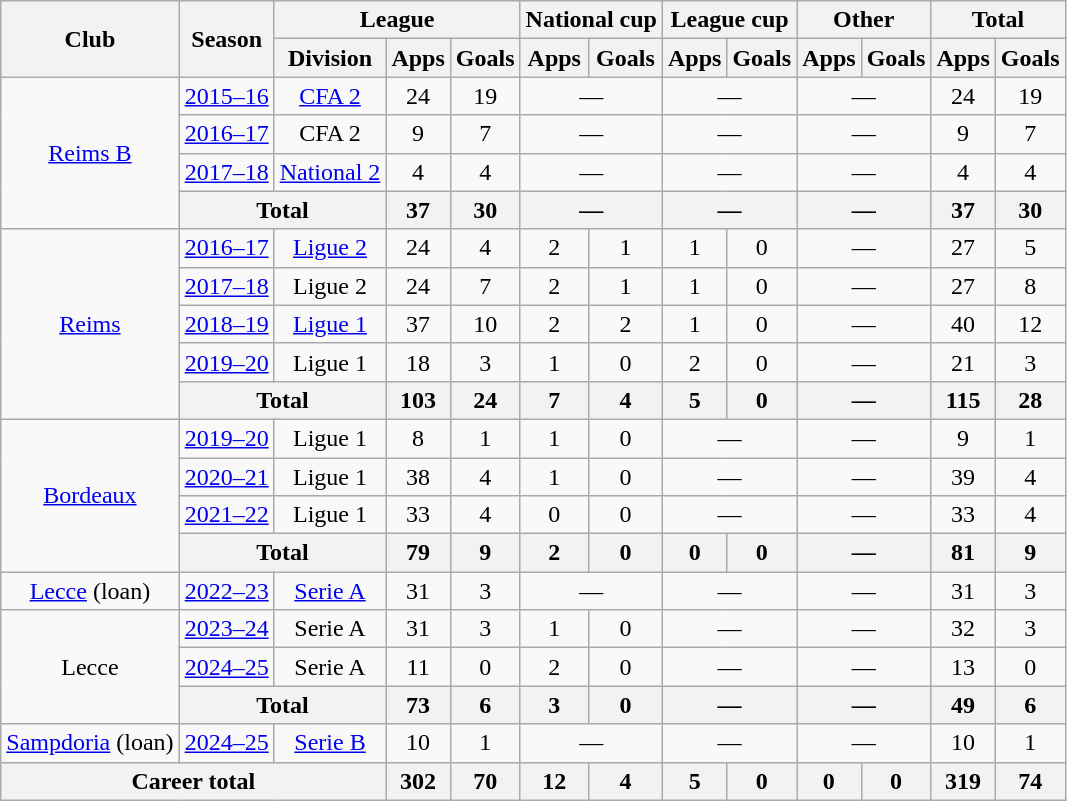<table class="wikitable" style="text-align: center">
<tr>
<th rowspan="2">Club</th>
<th rowspan="2">Season</th>
<th colspan="3">League</th>
<th colspan="2">National cup</th>
<th colspan="2">League cup</th>
<th colspan="2">Other</th>
<th colspan="2">Total</th>
</tr>
<tr>
<th>Division</th>
<th>Apps</th>
<th>Goals</th>
<th>Apps</th>
<th>Goals</th>
<th>Apps</th>
<th>Goals</th>
<th>Apps</th>
<th>Goals</th>
<th>Apps</th>
<th>Goals</th>
</tr>
<tr>
<td rowspan="4"><a href='#'>Reims B</a></td>
<td><a href='#'>2015–16</a></td>
<td><a href='#'>CFA 2</a></td>
<td>24</td>
<td>19</td>
<td colspan="2">—</td>
<td colspan="2">—</td>
<td colspan="2">—</td>
<td>24</td>
<td>19</td>
</tr>
<tr>
<td><a href='#'>2016–17</a></td>
<td>CFA 2</td>
<td>9</td>
<td>7</td>
<td colspan="2">—</td>
<td colspan="2">—</td>
<td colspan="2">—</td>
<td>9</td>
<td>7</td>
</tr>
<tr>
<td><a href='#'>2017–18</a></td>
<td><a href='#'>National 2</a></td>
<td>4</td>
<td>4</td>
<td colspan="2">—</td>
<td colspan="2">—</td>
<td colspan="2">—</td>
<td>4</td>
<td>4</td>
</tr>
<tr>
<th colspan="2">Total</th>
<th>37</th>
<th>30</th>
<th colspan="2">—</th>
<th colspan="2">—</th>
<th colspan="2">—</th>
<th>37</th>
<th>30</th>
</tr>
<tr>
<td rowspan="5"><a href='#'>Reims</a></td>
<td><a href='#'>2016–17</a></td>
<td><a href='#'>Ligue 2</a></td>
<td>24</td>
<td>4</td>
<td>2</td>
<td>1</td>
<td>1</td>
<td>0</td>
<td colspan="2">—</td>
<td>27</td>
<td>5</td>
</tr>
<tr>
<td><a href='#'>2017–18</a></td>
<td>Ligue 2</td>
<td>24</td>
<td>7</td>
<td>2</td>
<td>1</td>
<td>1</td>
<td>0</td>
<td colspan="2">—</td>
<td>27</td>
<td>8</td>
</tr>
<tr>
<td><a href='#'>2018–19</a></td>
<td><a href='#'>Ligue 1</a></td>
<td>37</td>
<td>10</td>
<td>2</td>
<td>2</td>
<td>1</td>
<td>0</td>
<td colspan="2">—</td>
<td>40</td>
<td>12</td>
</tr>
<tr>
<td><a href='#'>2019–20</a></td>
<td>Ligue 1</td>
<td>18</td>
<td>3</td>
<td>1</td>
<td>0</td>
<td>2</td>
<td>0</td>
<td colspan="2">—</td>
<td>21</td>
<td>3</td>
</tr>
<tr>
<th colspan="2">Total</th>
<th>103</th>
<th>24</th>
<th>7</th>
<th>4</th>
<th>5</th>
<th>0</th>
<th colspan="2">—</th>
<th>115</th>
<th>28</th>
</tr>
<tr>
<td rowspan="4"><a href='#'>Bordeaux</a></td>
<td><a href='#'>2019–20</a></td>
<td>Ligue 1</td>
<td>8</td>
<td>1</td>
<td>1</td>
<td>0</td>
<td colspan="2">—</td>
<td colspan="2">—</td>
<td>9</td>
<td>1</td>
</tr>
<tr>
<td><a href='#'>2020–21</a></td>
<td>Ligue 1</td>
<td>38</td>
<td>4</td>
<td>1</td>
<td>0</td>
<td colspan="2">—</td>
<td colspan="2">—</td>
<td>39</td>
<td>4</td>
</tr>
<tr>
<td><a href='#'>2021–22</a></td>
<td>Ligue 1</td>
<td>33</td>
<td>4</td>
<td>0</td>
<td>0</td>
<td colspan="2">—</td>
<td colspan="2">—</td>
<td>33</td>
<td>4</td>
</tr>
<tr>
<th colspan="2">Total</th>
<th>79</th>
<th>9</th>
<th>2</th>
<th>0</th>
<th>0</th>
<th>0</th>
<th colspan="2">—</th>
<th>81</th>
<th>9</th>
</tr>
<tr>
<td rowspan="1"><a href='#'>Lecce</a> (loan)</td>
<td><a href='#'>2022–23</a></td>
<td><a href='#'>Serie A</a></td>
<td>31</td>
<td>3</td>
<td colspan="2">—</td>
<td colspan="2">—</td>
<td colspan="2">—</td>
<td>31</td>
<td>3</td>
</tr>
<tr>
<td rowspan="3">Lecce</td>
<td><a href='#'>2023–24</a></td>
<td>Serie A</td>
<td>31</td>
<td>3</td>
<td>1</td>
<td>0</td>
<td colspan="2">—</td>
<td colspan="2">—</td>
<td>32</td>
<td>3</td>
</tr>
<tr>
<td><a href='#'>2024–25</a></td>
<td>Serie A</td>
<td>11</td>
<td>0</td>
<td>2</td>
<td>0</td>
<td colspan="2">—</td>
<td colspan="2">—</td>
<td>13</td>
<td>0</td>
</tr>
<tr>
<th colspan="2">Total</th>
<th>73</th>
<th>6</th>
<th>3</th>
<th>0</th>
<th colspan="2">—</th>
<th colspan="2">—</th>
<th>49</th>
<th>6</th>
</tr>
<tr>
<td rowspan="1"><a href='#'>Sampdoria</a> (loan)</td>
<td><a href='#'>2024–25</a></td>
<td><a href='#'>Serie B</a></td>
<td>10</td>
<td>1</td>
<td colspan="2">—</td>
<td colspan="2">—</td>
<td colspan="2">—</td>
<td>10</td>
<td>1</td>
</tr>
<tr>
<th colspan="3">Career total</th>
<th>302</th>
<th>70</th>
<th>12</th>
<th>4</th>
<th>5</th>
<th>0</th>
<th>0</th>
<th>0</th>
<th>319</th>
<th>74</th>
</tr>
</table>
